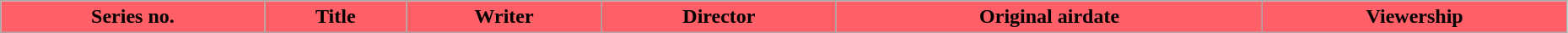<table class="wikitable plainrowheaders" style="width:98%;">
<tr>
<th style="background-color: #FF5F67;">Series no.</th>
<th style="background-color: #FF5F67;">Title</th>
<th style="background-color: #FF5F67;">Writer</th>
<th style="background-color: #FF5F67;">Director</th>
<th style="background-color: #FF5F67;">Original airdate</th>
<th style="background-color: #FF5F67;">Viewership<br>
</th>
</tr>
</table>
